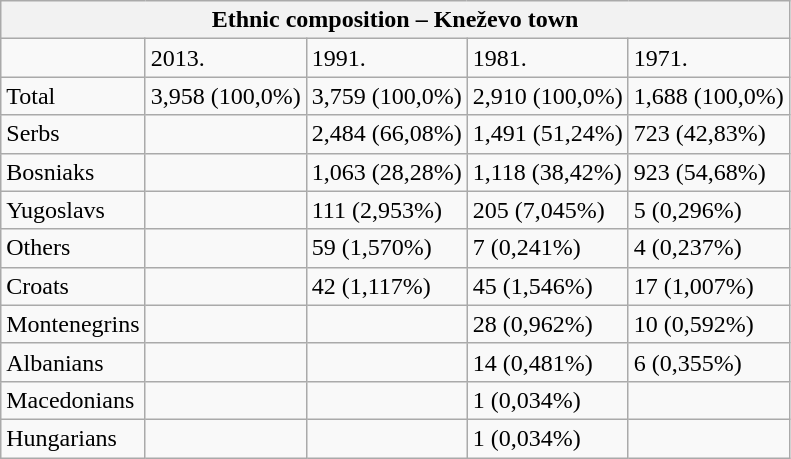<table class="wikitable">
<tr>
<th colspan="8">Ethnic composition – Kneževo town</th>
</tr>
<tr>
<td></td>
<td>2013.</td>
<td>1991.</td>
<td>1981.</td>
<td>1971.</td>
</tr>
<tr>
<td>Total</td>
<td>3,958 (100,0%)</td>
<td>3,759 (100,0%)</td>
<td>2,910 (100,0%)</td>
<td>1,688 (100,0%)</td>
</tr>
<tr>
<td>Serbs</td>
<td></td>
<td>2,484 (66,08%)</td>
<td>1,491 (51,24%)</td>
<td>723 (42,83%)</td>
</tr>
<tr>
<td>Bosniaks</td>
<td></td>
<td>1,063 (28,28%)</td>
<td>1,118 (38,42%)</td>
<td>923 (54,68%)</td>
</tr>
<tr>
<td>Yugoslavs</td>
<td></td>
<td>111 (2,953%)</td>
<td>205 (7,045%)</td>
<td>5 (0,296%)</td>
</tr>
<tr>
<td>Others</td>
<td></td>
<td>59 (1,570%)</td>
<td>7 (0,241%)</td>
<td>4 (0,237%)</td>
</tr>
<tr>
<td>Croats</td>
<td></td>
<td>42 (1,117%)</td>
<td>45 (1,546%)</td>
<td>17 (1,007%)</td>
</tr>
<tr>
<td>Montenegrins</td>
<td></td>
<td></td>
<td>28 (0,962%)</td>
<td>10 (0,592%)</td>
</tr>
<tr>
<td>Albanians</td>
<td></td>
<td></td>
<td>14 (0,481%)</td>
<td>6 (0,355%)</td>
</tr>
<tr>
<td>Macedonians</td>
<td></td>
<td></td>
<td>1 (0,034%)</td>
<td></td>
</tr>
<tr>
<td>Hungarians</td>
<td></td>
<td></td>
<td>1 (0,034%)</td>
<td></td>
</tr>
</table>
